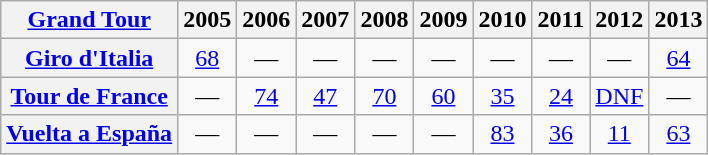<table class="wikitable plainrowheaders">
<tr>
<th scope="col"><a href='#'>Grand Tour</a></th>
<th scope="col">2005</th>
<th scope="col">2006</th>
<th scope="col">2007</th>
<th scope="col">2008</th>
<th scope="col">2009</th>
<th scope="col">2010</th>
<th scope="col">2011</th>
<th scope="col">2012</th>
<th scope="col">2013</th>
</tr>
<tr style="text-align:center;">
<th scope="row"> <a href='#'>Giro d'Italia</a></th>
<td><a href='#'>68</a></td>
<td>—</td>
<td>—</td>
<td>—</td>
<td>—</td>
<td>—</td>
<td>—</td>
<td>—</td>
<td><a href='#'>64</a></td>
</tr>
<tr style="text-align:center;">
<th scope="row"> <a href='#'>Tour de France</a></th>
<td>—</td>
<td><a href='#'>74</a></td>
<td><a href='#'>47</a></td>
<td><a href='#'>70</a></td>
<td><a href='#'>60</a></td>
<td><a href='#'>35</a></td>
<td><a href='#'>24</a></td>
<td><a href='#'>DNF</a></td>
<td>—</td>
</tr>
<tr style="text-align:center;">
<th scope="row"> <a href='#'>Vuelta a España</a></th>
<td>—</td>
<td>—</td>
<td>—</td>
<td>—</td>
<td>—</td>
<td><a href='#'>83</a></td>
<td><a href='#'>36</a></td>
<td><a href='#'>11</a></td>
<td><a href='#'>63</a></td>
</tr>
</table>
